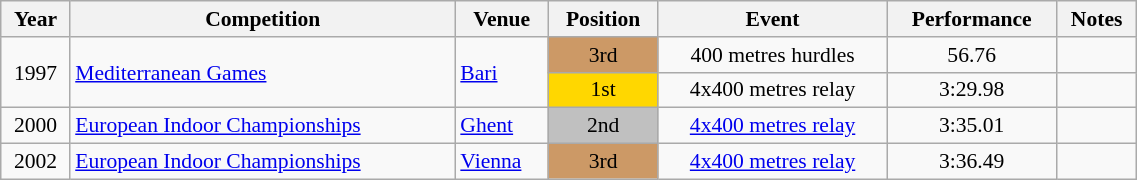<table class="wikitable" width=60% style="font-size:90%; text-align:center;">
<tr>
<th>Year</th>
<th>Competition</th>
<th>Venue</th>
<th>Position</th>
<th>Event</th>
<th>Performance</th>
<th>Notes</th>
</tr>
<tr>
<td rowspan=2>1997</td>
<td rowspan=2 align=left><a href='#'>Mediterranean Games</a></td>
<td rowspan=2 align=left> <a href='#'>Bari</a></td>
<td bgcolor=cc9966>3rd</td>
<td>400 metres hurdles</td>
<td>56.76</td>
<td></td>
</tr>
<tr>
<td bgcolor=gold>1st</td>
<td>4x400 metres relay</td>
<td>3:29.98</td>
<td></td>
</tr>
<tr>
<td>2000</td>
<td align=left><a href='#'>European Indoor Championships</a></td>
<td align=left> <a href='#'>Ghent</a></td>
<td bgcolor=silver>2nd</td>
<td><a href='#'>4x400 metres relay</a></td>
<td>3:35.01</td>
<td></td>
</tr>
<tr>
<td>2002</td>
<td align=left><a href='#'>European Indoor Championships</a></td>
<td align=left> <a href='#'>Vienna</a></td>
<td bgcolor=cc9966>3rd</td>
<td><a href='#'>4x400 metres relay</a></td>
<td>3:36.49</td>
<td></td>
</tr>
</table>
